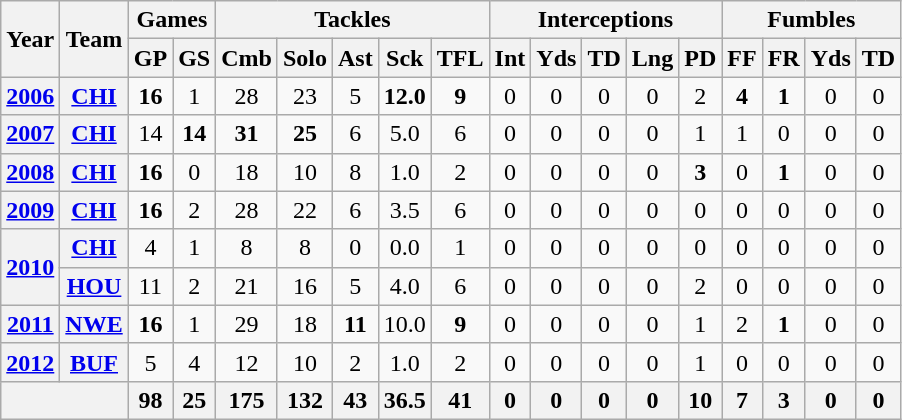<table class="wikitable" style="text-align:center">
<tr>
<th rowspan="2">Year</th>
<th rowspan="2">Team</th>
<th colspan="2">Games</th>
<th colspan="5">Tackles</th>
<th colspan="5">Interceptions</th>
<th colspan="4">Fumbles</th>
</tr>
<tr>
<th>GP</th>
<th>GS</th>
<th>Cmb</th>
<th>Solo</th>
<th>Ast</th>
<th>Sck</th>
<th>TFL</th>
<th>Int</th>
<th>Yds</th>
<th>TD</th>
<th>Lng</th>
<th>PD</th>
<th>FF</th>
<th>FR</th>
<th>Yds</th>
<th>TD</th>
</tr>
<tr>
<th><a href='#'>2006</a></th>
<th><a href='#'>CHI</a></th>
<td><strong>16</strong></td>
<td>1</td>
<td>28</td>
<td>23</td>
<td>5</td>
<td><strong>12.0</strong></td>
<td><strong>9</strong></td>
<td>0</td>
<td>0</td>
<td>0</td>
<td>0</td>
<td>2</td>
<td><strong>4</strong></td>
<td><strong>1</strong></td>
<td>0</td>
<td>0</td>
</tr>
<tr>
<th><a href='#'>2007</a></th>
<th><a href='#'>CHI</a></th>
<td>14</td>
<td><strong>14</strong></td>
<td><strong>31</strong></td>
<td><strong>25</strong></td>
<td>6</td>
<td>5.0</td>
<td>6</td>
<td>0</td>
<td>0</td>
<td>0</td>
<td>0</td>
<td>1</td>
<td>1</td>
<td>0</td>
<td>0</td>
<td>0</td>
</tr>
<tr>
<th><a href='#'>2008</a></th>
<th><a href='#'>CHI</a></th>
<td><strong>16</strong></td>
<td>0</td>
<td>18</td>
<td>10</td>
<td>8</td>
<td>1.0</td>
<td>2</td>
<td>0</td>
<td>0</td>
<td>0</td>
<td>0</td>
<td><strong>3</strong></td>
<td>0</td>
<td><strong>1</strong></td>
<td>0</td>
<td>0</td>
</tr>
<tr>
<th><a href='#'>2009</a></th>
<th><a href='#'>CHI</a></th>
<td><strong>16</strong></td>
<td>2</td>
<td>28</td>
<td>22</td>
<td>6</td>
<td>3.5</td>
<td>6</td>
<td>0</td>
<td>0</td>
<td>0</td>
<td>0</td>
<td>0</td>
<td>0</td>
<td>0</td>
<td>0</td>
<td>0</td>
</tr>
<tr>
<th rowspan="2"><a href='#'>2010</a></th>
<th><a href='#'>CHI</a></th>
<td>4</td>
<td>1</td>
<td>8</td>
<td>8</td>
<td>0</td>
<td>0.0</td>
<td>1</td>
<td>0</td>
<td>0</td>
<td>0</td>
<td>0</td>
<td>0</td>
<td>0</td>
<td>0</td>
<td>0</td>
<td>0</td>
</tr>
<tr>
<th><a href='#'>HOU</a></th>
<td>11</td>
<td>2</td>
<td>21</td>
<td>16</td>
<td>5</td>
<td>4.0</td>
<td>6</td>
<td>0</td>
<td>0</td>
<td>0</td>
<td>0</td>
<td>2</td>
<td>0</td>
<td>0</td>
<td>0</td>
<td>0</td>
</tr>
<tr>
<th><a href='#'>2011</a></th>
<th><a href='#'>NWE</a></th>
<td><strong>16</strong></td>
<td>1</td>
<td>29</td>
<td>18</td>
<td><strong>11</strong></td>
<td>10.0</td>
<td><strong>9</strong></td>
<td>0</td>
<td>0</td>
<td>0</td>
<td>0</td>
<td>1</td>
<td>2</td>
<td><strong>1</strong></td>
<td>0</td>
<td>0</td>
</tr>
<tr>
<th><a href='#'>2012</a></th>
<th><a href='#'>BUF</a></th>
<td>5</td>
<td>4</td>
<td>12</td>
<td>10</td>
<td>2</td>
<td>1.0</td>
<td>2</td>
<td>0</td>
<td>0</td>
<td>0</td>
<td>0</td>
<td>1</td>
<td>0</td>
<td>0</td>
<td>0</td>
<td>0</td>
</tr>
<tr>
<th colspan="2"></th>
<th>98</th>
<th>25</th>
<th>175</th>
<th>132</th>
<th>43</th>
<th>36.5</th>
<th>41</th>
<th>0</th>
<th>0</th>
<th>0</th>
<th>0</th>
<th>10</th>
<th>7</th>
<th>3</th>
<th>0</th>
<th>0</th>
</tr>
</table>
